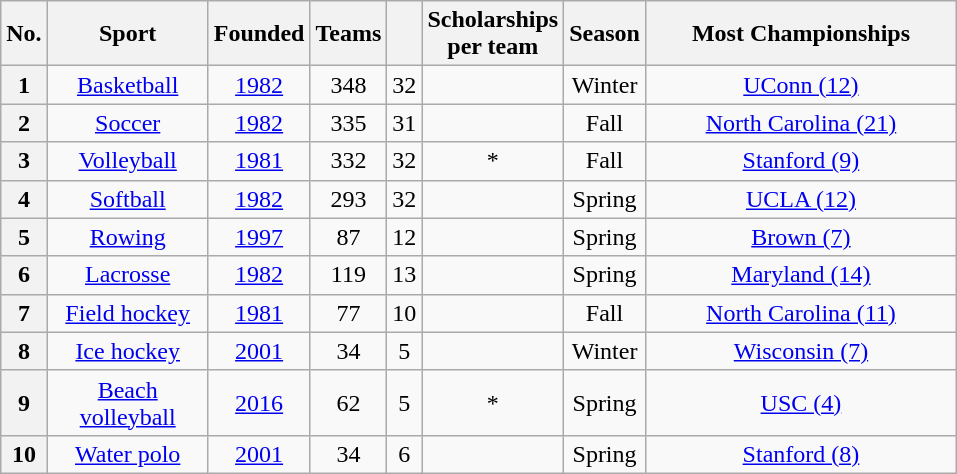<table class="wikitable sortable" style="text-align:center">
<tr>
<th width=>No.</th>
<th width= 100>Sport</th>
<th width=>Founded</th>
<th width=>Teams</th>
<th width=></th>
<th width=>Scholarships<br>per team</th>
<th width=>Season</th>
<th width=200>Most Championships</th>
</tr>
<tr>
<th>1</th>
<td><a href='#'>Basketball</a></td>
<td><a href='#'>1982</a></td>
<td>348</td>
<td>32</td>
<td></td>
<td>Winter</td>
<td><a href='#'>UConn (12)</a></td>
</tr>
<tr>
<th>2</th>
<td><a href='#'>Soccer</a></td>
<td><a href='#'>1982</a></td>
<td>335</td>
<td>31</td>
<td></td>
<td>Fall</td>
<td><a href='#'>North Carolina (21)</a></td>
</tr>
<tr>
<th>3</th>
<td><a href='#'>Volleyball</a></td>
<td><a href='#'>1981</a></td>
<td>332</td>
<td>32</td>
<td>*</td>
<td>Fall</td>
<td><a href='#'>Stanford (9)</a></td>
</tr>
<tr>
<th>4</th>
<td><a href='#'>Softball</a></td>
<td><a href='#'>1982</a></td>
<td>293</td>
<td>32</td>
<td></td>
<td>Spring</td>
<td><a href='#'>UCLA (12)</a></td>
</tr>
<tr>
<th>5</th>
<td><a href='#'>Rowing</a></td>
<td><a href='#'>1997</a></td>
<td>87</td>
<td>12</td>
<td></td>
<td>Spring</td>
<td><a href='#'>Brown (7)</a></td>
</tr>
<tr>
<th>6</th>
<td><a href='#'>Lacrosse</a></td>
<td><a href='#'>1982</a></td>
<td>119</td>
<td>13</td>
<td></td>
<td>Spring</td>
<td><a href='#'>Maryland (14)</a></td>
</tr>
<tr>
<th>7</th>
<td><a href='#'>Field hockey</a></td>
<td><a href='#'>1981</a></td>
<td>77</td>
<td>10</td>
<td></td>
<td>Fall</td>
<td><a href='#'>North Carolina (11)</a></td>
</tr>
<tr>
<th>8</th>
<td><a href='#'>Ice hockey</a></td>
<td><a href='#'>2001</a></td>
<td>34</td>
<td>5</td>
<td></td>
<td>Winter</td>
<td><a href='#'>Wisconsin (7)</a></td>
</tr>
<tr>
<th>9</th>
<td><a href='#'>Beach volleyball</a></td>
<td><a href='#'>2016</a></td>
<td>62</td>
<td>5</td>
<td>*</td>
<td>Spring</td>
<td><a href='#'>USC (4)</a></td>
</tr>
<tr>
<th>10</th>
<td><a href='#'>Water polo</a></td>
<td><a href='#'>2001</a></td>
<td>34</td>
<td>6</td>
<td></td>
<td>Spring</td>
<td><a href='#'>Stanford (8)</a></td>
</tr>
</table>
